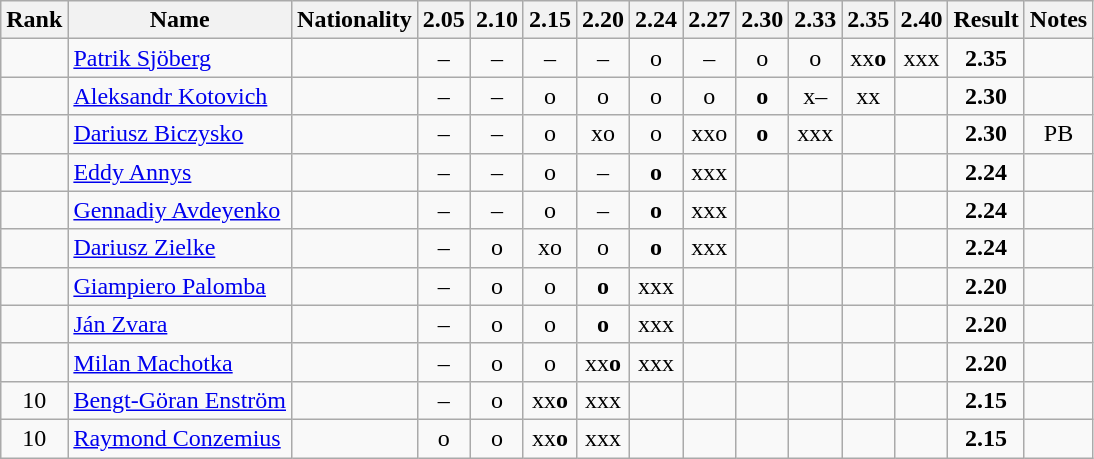<table class="wikitable sortable" style="text-align:center">
<tr>
<th>Rank</th>
<th>Name</th>
<th>Nationality</th>
<th>2.05</th>
<th>2.10</th>
<th>2.15</th>
<th>2.20</th>
<th>2.24</th>
<th>2.27</th>
<th>2.30</th>
<th>2.33</th>
<th>2.35</th>
<th>2.40</th>
<th>Result</th>
<th>Notes</th>
</tr>
<tr>
<td></td>
<td align="left"><a href='#'>Patrik Sjöberg</a></td>
<td align=left></td>
<td>–</td>
<td>–</td>
<td>–</td>
<td>–</td>
<td>o</td>
<td>–</td>
<td>o</td>
<td>o</td>
<td>xx<strong>o</strong></td>
<td>xxx</td>
<td><strong>2.35</strong></td>
<td></td>
</tr>
<tr>
<td></td>
<td align="left"><a href='#'>Aleksandr Kotovich</a></td>
<td align=left></td>
<td>–</td>
<td>–</td>
<td>o</td>
<td>o</td>
<td>o</td>
<td>o</td>
<td><strong>o</strong></td>
<td>x–</td>
<td>xx</td>
<td></td>
<td><strong>2.30</strong></td>
<td></td>
</tr>
<tr>
<td></td>
<td align="left"><a href='#'>Dariusz Biczysko</a></td>
<td align=left></td>
<td>–</td>
<td>–</td>
<td>o</td>
<td>xo</td>
<td>o</td>
<td>xxo</td>
<td><strong>o</strong></td>
<td>xxx</td>
<td></td>
<td></td>
<td><strong>2.30</strong></td>
<td>PB</td>
</tr>
<tr>
<td></td>
<td align="left"><a href='#'>Eddy Annys</a></td>
<td align=left></td>
<td>–</td>
<td>–</td>
<td>o</td>
<td>–</td>
<td><strong>o</strong></td>
<td>xxx</td>
<td></td>
<td></td>
<td></td>
<td></td>
<td><strong>2.24</strong></td>
<td></td>
</tr>
<tr>
<td></td>
<td align="left"><a href='#'>Gennadiy Avdeyenko</a></td>
<td align=left></td>
<td>–</td>
<td>–</td>
<td>o</td>
<td>–</td>
<td><strong>o</strong></td>
<td>xxx</td>
<td></td>
<td></td>
<td></td>
<td></td>
<td><strong>2.24</strong></td>
<td></td>
</tr>
<tr>
<td></td>
<td align="left"><a href='#'>Dariusz Zielke</a></td>
<td align=left></td>
<td>–</td>
<td>o</td>
<td>xo</td>
<td>o</td>
<td><strong>o</strong></td>
<td>xxx</td>
<td></td>
<td></td>
<td></td>
<td></td>
<td><strong>2.24</strong></td>
<td></td>
</tr>
<tr>
<td></td>
<td align="left"><a href='#'>Giampiero Palomba</a></td>
<td align=left></td>
<td>–</td>
<td>o</td>
<td>o</td>
<td><strong>o</strong></td>
<td>xxx</td>
<td></td>
<td></td>
<td></td>
<td></td>
<td></td>
<td><strong>2.20</strong></td>
<td></td>
</tr>
<tr>
<td></td>
<td align="left"><a href='#'>Ján Zvara</a></td>
<td align=left></td>
<td>–</td>
<td>o</td>
<td>o</td>
<td><strong>o</strong></td>
<td>xxx</td>
<td></td>
<td></td>
<td></td>
<td></td>
<td></td>
<td><strong>2.20</strong></td>
<td></td>
</tr>
<tr>
<td></td>
<td align="left"><a href='#'>Milan Machotka</a></td>
<td align=left></td>
<td>–</td>
<td>o</td>
<td>o</td>
<td>xx<strong>o</strong></td>
<td>xxx</td>
<td></td>
<td></td>
<td></td>
<td></td>
<td></td>
<td><strong>2.20</strong></td>
<td></td>
</tr>
<tr>
<td>10</td>
<td align="left"><a href='#'>Bengt-Göran Enström</a></td>
<td align=left></td>
<td>–</td>
<td>o</td>
<td>xx<strong>o</strong></td>
<td>xxx</td>
<td></td>
<td></td>
<td></td>
<td></td>
<td></td>
<td></td>
<td><strong>2.15</strong></td>
<td></td>
</tr>
<tr>
<td>10</td>
<td align="left"><a href='#'>Raymond Conzemius</a></td>
<td align=left></td>
<td>o</td>
<td>o</td>
<td>xx<strong>o</strong></td>
<td>xxx</td>
<td></td>
<td></td>
<td></td>
<td></td>
<td></td>
<td></td>
<td><strong>2.15</strong></td>
<td></td>
</tr>
</table>
